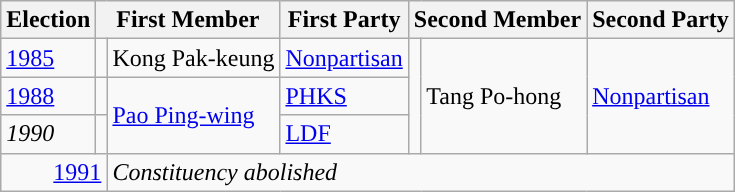<table class="wikitable">
<tr>
<th>Election</th>
<th colspan="2">First Member</th>
<th>First Party</th>
<th colspan="2">Second Member</th>
<th>Second Party</th>
</tr>
<tr>
<td><a href='#'>1985</a></td>
<td style="background-color: "></td>
<td>Kong Pak-keung</td>
<td><a href='#'>Nonpartisan</a></td>
<td rowspan=3 style="background-color: "></td>
<td rowspan=3>Tang Po-hong</td>
<td rowspan=3><a href='#'>Nonpartisan</a></td>
</tr>
<tr>
<td><a href='#'>1988</a></td>
<td style="background-color: "></td>
<td rowspan=2><a href='#'>Pao Ping-wing</a></td>
<td><a href='#'>PHKS</a></td>
</tr>
<tr>
<td><em>1990</em></td>
<td style="background-color: "></td>
<td><a href='#'>LDF</a></td>
</tr>
<tr>
<td colspan=2 align=right><a href='#'>1991</a></td>
<td colspan=5><em>Constituency abolished</em></td>
</tr>
</table>
